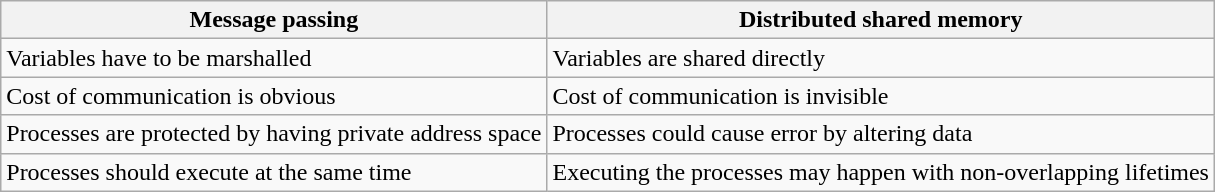<table class="wikitable">
<tr>
<th>Message passing</th>
<th>Distributed shared memory</th>
</tr>
<tr>
<td>Variables have to be marshalled</td>
<td>Variables are shared directly</td>
</tr>
<tr>
<td>Cost of communication is obvious</td>
<td>Cost of communication is invisible</td>
</tr>
<tr>
<td>Processes are protected by having private address space</td>
<td>Processes could cause error by altering data</td>
</tr>
<tr>
<td>Processes should execute at the same time</td>
<td>Executing the processes may happen with non-overlapping lifetimes</td>
</tr>
</table>
